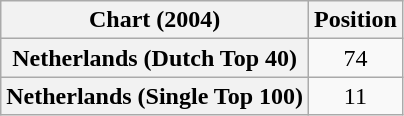<table class="wikitable plainrowheaders" style="text-align:center">
<tr>
<th scope="col">Chart (2004)</th>
<th scope="col">Position</th>
</tr>
<tr>
<th scope="row">Netherlands (Dutch Top 40)</th>
<td>74</td>
</tr>
<tr>
<th scope="row">Netherlands (Single Top 100)</th>
<td>11</td>
</tr>
</table>
